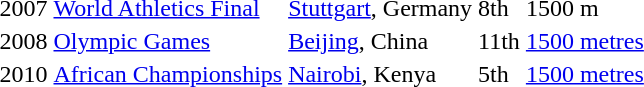<table>
<tr>
<td>2007</td>
<td><a href='#'>World Athletics Final</a></td>
<td><a href='#'>Stuttgart</a>, Germany</td>
<td>8th</td>
<td>1500 m</td>
</tr>
<tr>
<td>2008</td>
<td><a href='#'>Olympic Games</a></td>
<td><a href='#'>Beijing</a>, China</td>
<td>11th</td>
<td><a href='#'>1500 metres</a></td>
</tr>
<tr>
<td>2010</td>
<td><a href='#'>African Championships</a></td>
<td><a href='#'>Nairobi</a>, Kenya</td>
<td>5th</td>
<td><a href='#'>1500 metres</a></td>
</tr>
</table>
